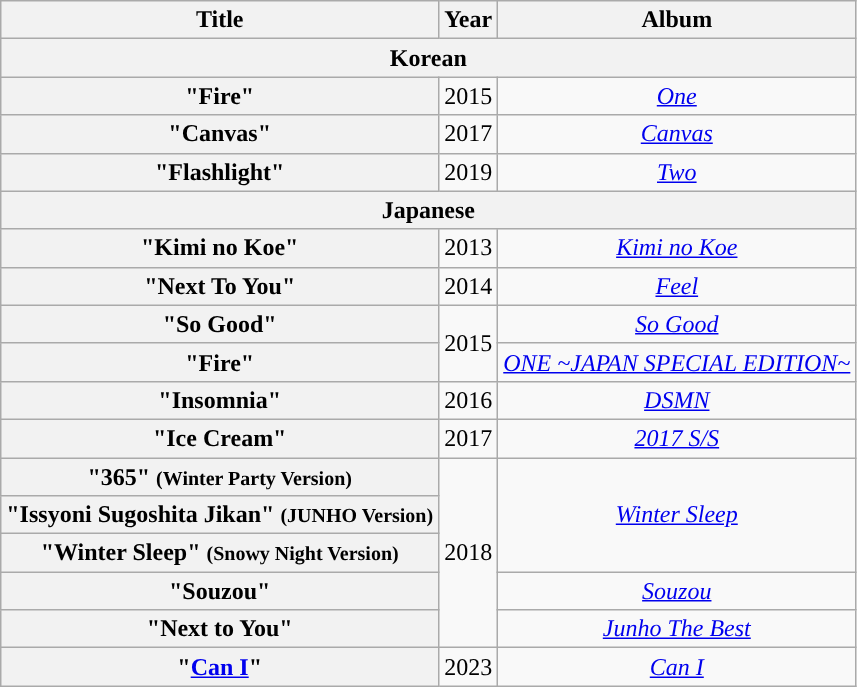<table class="wikitable plainrowheaders" style="text-align:center;">
<tr>
<th>Title</th>
<th>Year</th>
<th>Album</th>
</tr>
<tr>
<th colspan="3">Korean</th>
</tr>
<tr>
<th scope="row">"Fire"</th>
<td>2015</td>
<td><em><a href='#'>One</a></em></td>
</tr>
<tr>
<th scope="row">"Canvas"</th>
<td>2017</td>
<td><em><a href='#'>Canvas</a></em></td>
</tr>
<tr>
<th scope="row">"Flashlight"</th>
<td>2019</td>
<td><em><a href='#'>Two</a></em></td>
</tr>
<tr>
<th colspan="3">Japanese</th>
</tr>
<tr>
<th scope="row">"Kimi no Koe"</th>
<td>2013</td>
<td><em><a href='#'>Kimi no Koe</a></em></td>
</tr>
<tr>
<th scope="row">"Next To You"</th>
<td>2014</td>
<td><em><a href='#'>Feel</a></em></td>
</tr>
<tr>
<th scope="row">"So Good"</th>
<td rowspan="2">2015</td>
<td><em><a href='#'>So Good</a></em></td>
</tr>
<tr>
<th scope="row">"Fire"</th>
<td><em><a href='#'>ONE ~JAPAN SPECIAL EDITION~</a></em></td>
</tr>
<tr>
<th scope="row">"Insomnia"</th>
<td>2016</td>
<td><em><a href='#'>DSMN</a></em></td>
</tr>
<tr>
<th scope="row">"Ice Cream"</th>
<td>2017</td>
<td><em><a href='#'>2017 S/S</a></em></td>
</tr>
<tr>
<th scope="row">"365" <small>(Winter Party Version)</small></th>
<td rowspan="5">2018</td>
<td rowspan="3"><em><a href='#'>Winter Sleep</a></em></td>
</tr>
<tr>
<th scope="row">"Issyoni Sugoshita Jikan" <small>(JUNHO Version)</small></th>
</tr>
<tr>
<th scope="row">"Winter Sleep" <small>(Snowy Night Version)</small></th>
</tr>
<tr>
<th scope="row">"Souzou"</th>
<td><em><a href='#'>Souzou</a></em></td>
</tr>
<tr>
<th scope="row">"Next to You"</th>
<td><em><a href='#'>Junho The Best</a></em></td>
</tr>
<tr>
<th scope="row">"<a href='#'>Can I</a>"</th>
<td>2023</td>
<td><em><a href='#'>Can I</a></em></td>
</tr>
</table>
